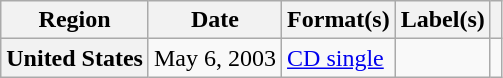<table class="wikitable sortable plainrowheaders">
<tr>
<th scope="col">Region</th>
<th scope="col">Date</th>
<th scope="col">Format(s)</th>
<th scope="col">Label(s)</th>
<th scope="col"></th>
</tr>
<tr>
<th scope="row">United States</th>
<td>May 6, 2003</td>
<td><a href='#'>CD single</a></td>
<td></td>
<td></td>
</tr>
</table>
